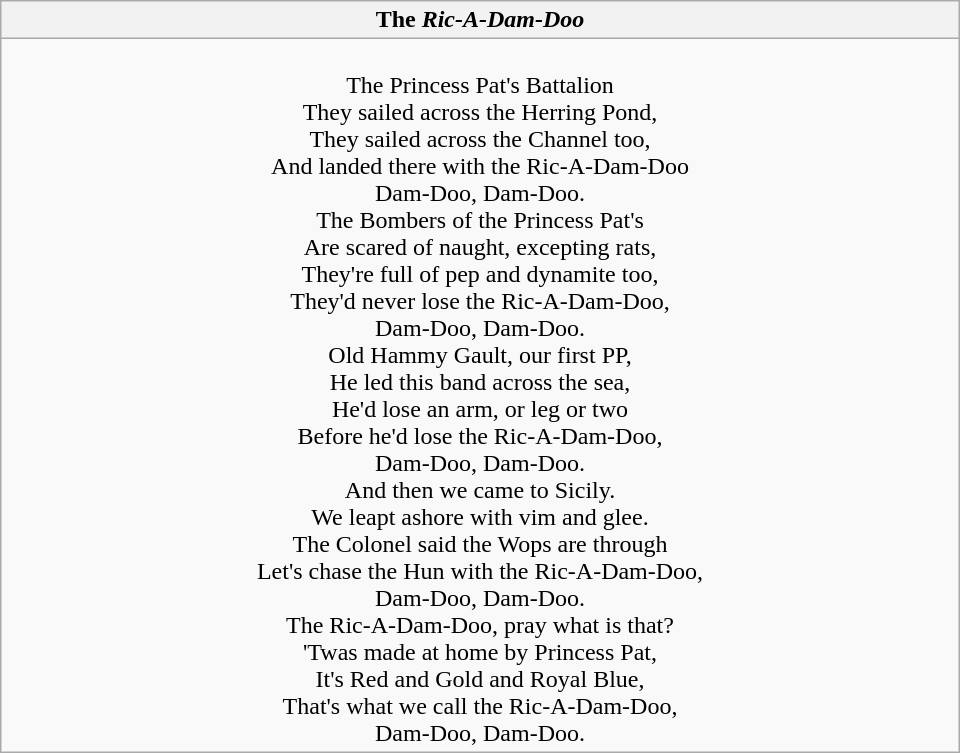<table class="wikitable collapsible collapsed" style="width: 40em; margin: auto;">
<tr>
<th colspan=2 style="text-align: center;">The <em>Ric-A-Dam-Doo</em></th>
</tr>
<tr>
<td align=center><br>The Princess Pat's Battalion<br>
They sailed across the Herring Pond, <br>
They sailed across the Channel too, <br>
And landed there with the Ric-A-Dam-Doo <br>
Dam-Doo, Dam-Doo.<br>The Bombers of the Princess Pat's <br>
Are scared of naught, excepting rats, <br>
They're full of pep and dynamite too, <br>
They'd never lose the Ric-A-Dam-Doo, <br>
Dam-Doo, Dam-Doo.<br>Old Hammy Gault, our first PP, <br>
He led this band across the sea, <br>
He'd lose an arm, or leg or two <br>
Before he'd lose the Ric-A-Dam-Doo, <br>
Dam-Doo, Dam-Doo.<br>And then we came to Sicily. <br>
We leapt ashore with vim and glee. <br>
The Colonel said the Wops are through <br>
Let's chase the Hun with the Ric-A-Dam-Doo, <br>
Dam-Doo, Dam-Doo.<br>The Ric-A-Dam-Doo, pray what is that? <br>
'Twas made at home by Princess Pat, <br>
It's Red and Gold and Royal Blue, <br>
That's what we call the Ric-A-Dam-Doo, <br>
Dam-Doo, Dam-Doo.</td>
</tr>
</table>
